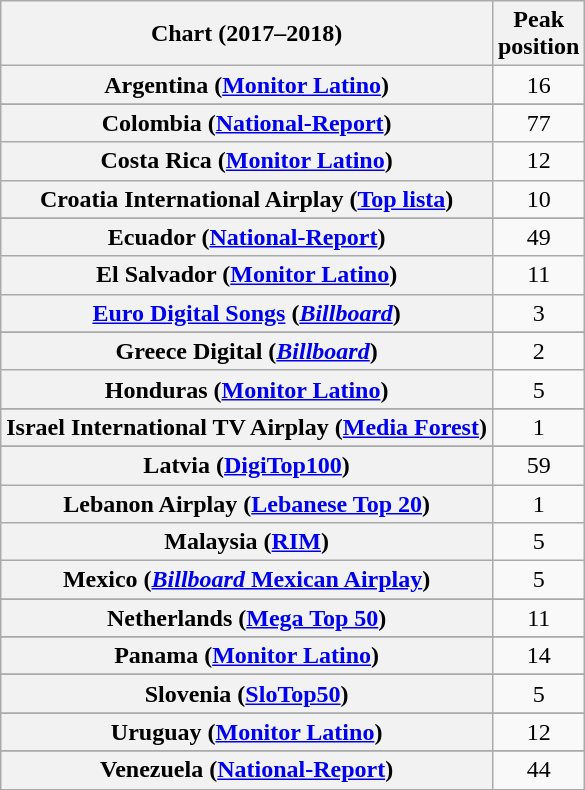<table class="wikitable plainrowheaders sortable" style="text-align:center">
<tr>
<th scope="col">Chart (2017–2018)</th>
<th scope="col">Peak<br> position</th>
</tr>
<tr>
<th scope="row">Argentina (<a href='#'>Monitor Latino</a>)</th>
<td>16</td>
</tr>
<tr>
</tr>
<tr>
</tr>
<tr>
</tr>
<tr>
</tr>
<tr>
</tr>
<tr>
</tr>
<tr>
</tr>
<tr>
</tr>
<tr>
<th scope="row">Colombia (<a href='#'>National-Report</a>)</th>
<td>77</td>
</tr>
<tr>
<th scope="row">Costa Rica (<a href='#'>Monitor Latino</a>)</th>
<td>12</td>
</tr>
<tr>
<th scope="row">Croatia International Airplay (<a href='#'>Top lista</a>)</th>
<td>10</td>
</tr>
<tr>
</tr>
<tr>
</tr>
<tr>
</tr>
<tr>
<th scope="row">Ecuador (<a href='#'>National-Report</a>)</th>
<td>49</td>
</tr>
<tr>
<th scope="row">El Salvador (<a href='#'>Monitor Latino</a>)</th>
<td>11</td>
</tr>
<tr>
<th scope="row"><a href='#'>Euro Digital Songs</a> (<em><a href='#'>Billboard</a></em>)</th>
<td>3</td>
</tr>
<tr>
</tr>
<tr>
</tr>
<tr>
</tr>
<tr>
<th scope="row">Greece Digital (<em><a href='#'>Billboard</a></em>)</th>
<td>2</td>
</tr>
<tr>
<th scope="row">Honduras (<a href='#'>Monitor Latino</a>)</th>
<td>5</td>
</tr>
<tr>
</tr>
<tr>
</tr>
<tr>
</tr>
<tr>
</tr>
<tr>
<th scope="row">Israel International TV Airplay (<a href='#'>Media Forest</a>)</th>
<td>1</td>
</tr>
<tr>
</tr>
<tr>
</tr>
<tr>
<th scope="row">Latvia (<a href='#'>DigiTop100</a>)</th>
<td>59</td>
</tr>
<tr>
<th scope="row">Lebanon Airplay (<a href='#'>Lebanese Top 20</a>)</th>
<td>1</td>
</tr>
<tr>
<th scope="row">Malaysia (<a href='#'>RIM</a>)</th>
<td>5</td>
</tr>
<tr>
<th scope="row">Mexico (<a href='#'><em>Billboard</em> Mexican Airplay</a>)</th>
<td>5</td>
</tr>
<tr>
</tr>
<tr>
<th scope="row">Netherlands (<a href='#'>Mega Top 50</a>)</th>
<td>11</td>
</tr>
<tr>
</tr>
<tr>
</tr>
<tr>
</tr>
<tr>
<th scope="row">Panama (<a href='#'>Monitor Latino</a>)</th>
<td>14</td>
</tr>
<tr>
</tr>
<tr>
</tr>
<tr>
</tr>
<tr>
</tr>
<tr>
</tr>
<tr>
<th scope="row">Slovenia (<a href='#'>SloTop50</a>)</th>
<td>5</td>
</tr>
<tr>
</tr>
<tr>
</tr>
<tr>
</tr>
<tr>
</tr>
<tr>
<th scope="row">Uruguay (<a href='#'>Monitor Latino</a>)</th>
<td>12</td>
</tr>
<tr>
</tr>
<tr>
</tr>
<tr>
</tr>
<tr>
</tr>
<tr>
</tr>
<tr>
</tr>
<tr>
</tr>
<tr>
<th scope="row">Venezuela (<a href='#'>National-Report</a>)</th>
<td>44</td>
</tr>
</table>
